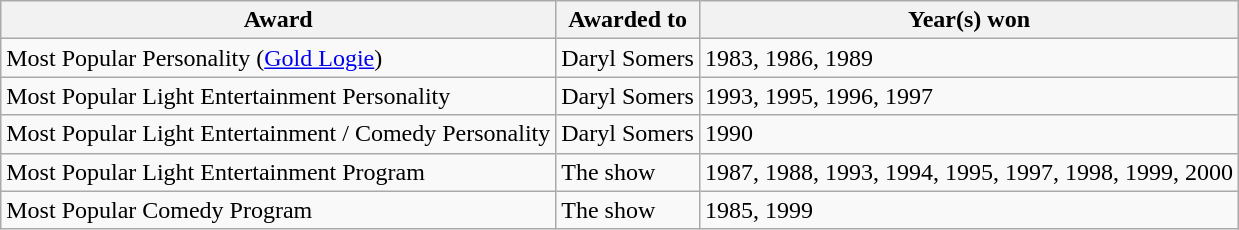<table class="wikitable">
<tr>
<th>Award</th>
<th>Awarded to</th>
<th>Year(s) won</th>
</tr>
<tr>
<td>Most Popular Personality (<a href='#'>Gold Logie</a>)</td>
<td>Daryl Somers</td>
<td>1983, 1986, 1989</td>
</tr>
<tr>
<td>Most Popular Light Entertainment Personality</td>
<td>Daryl Somers</td>
<td>1993, 1995, 1996, 1997</td>
</tr>
<tr>
<td>Most Popular Light Entertainment / Comedy Personality</td>
<td>Daryl Somers</td>
<td>1990</td>
</tr>
<tr>
<td>Most Popular Light Entertainment Program</td>
<td>The show</td>
<td>1987, 1988, 1993, 1994, 1995, 1997, 1998, 1999, 2000</td>
</tr>
<tr>
<td>Most Popular Comedy Program</td>
<td>The show</td>
<td>1985, 1999</td>
</tr>
</table>
